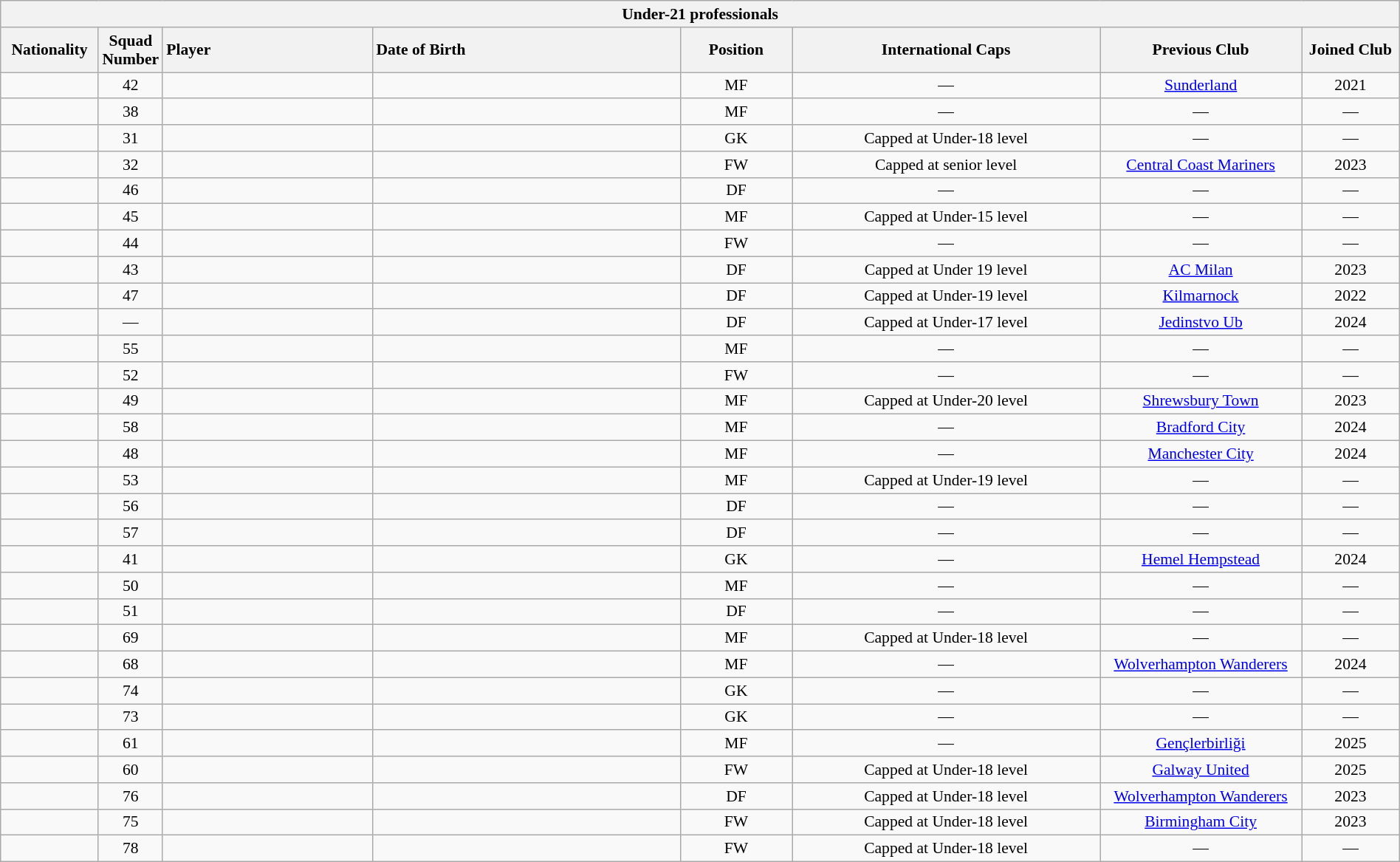<table class="wikitable sortable" style="text-align:center; font-size:90%; width:100%;">
<tr>
<th colspan="100%">Under-21 professionals</th>
</tr>
<tr>
<th style="width:7%;">Nationality</th>
<th style="width:1%;">Squad Number</th>
<th style="text-align:left; width:15%;">Player</th>
<th style="text-align:left; width:22%;">Date of Birth</th>
<th style="width:8%;">Position</th>
<th style="width:22%;">International Caps</th>
<th style="widtf:18%;">Previous Club</th>
<th style="width:7%;">Joined Club</th>
</tr>
<tr>
<td> </td>
<td> 42</td>
<td></td>
<td></td>
<td> MF</td>
<td> —</td>
<td> <a href='#'>Sunderland</a></td>
<td> 2021</td>
</tr>
<tr>
<td> </td>
<td> 38</td>
<td></td>
<td></td>
<td> MF</td>
<td> —</td>
<td> —</td>
<td> —</td>
</tr>
<tr>
<td> </td>
<td> 31</td>
<td></td>
<td></td>
<td> GK</td>
<td>  Capped at Under-18 level</td>
<td> —</td>
<td> —</td>
</tr>
<tr>
<td> </td>
<td> 32</td>
<td></td>
<td></td>
<td> FW</td>
<td>  Capped at senior level</td>
<td> <a href='#'>Central Coast Mariners</a></td>
<td> 2023</td>
</tr>
<tr>
<td> </td>
<td> 46</td>
<td></td>
<td></td>
<td> DF</td>
<td> —</td>
<td> —</td>
<td> —</td>
</tr>
<tr>
<td> </td>
<td> 45</td>
<td></td>
<td></td>
<td> MF</td>
<td>  Capped at Under-15 level</td>
<td> —</td>
<td> —</td>
</tr>
<tr>
<td> </td>
<td> 44</td>
<td></td>
<td></td>
<td> FW</td>
<td> —</td>
<td> —</td>
<td> —</td>
</tr>
<tr>
<td> </td>
<td> 43</td>
<td></td>
<td></td>
<td> DF</td>
<td>  Capped at Under 19 level</td>
<td> <a href='#'>AC Milan</a></td>
<td> 2023</td>
</tr>
<tr>
<td> </td>
<td> 47</td>
<td></td>
<td></td>
<td> DF</td>
<td>  Capped at Under-19 level</td>
<td> <a href='#'>Kilmarnock</a></td>
<td> 2022</td>
</tr>
<tr>
<td> </td>
<td> —</td>
<td></td>
<td></td>
<td> DF</td>
<td>  Capped at Under-17 level</td>
<td> <a href='#'>Jedinstvo Ub</a></td>
<td> 2024</td>
</tr>
<tr>
<td> </td>
<td> 55</td>
<td></td>
<td></td>
<td> MF</td>
<td> —</td>
<td> —</td>
<td> —</td>
</tr>
<tr>
<td> </td>
<td> 52</td>
<td></td>
<td></td>
<td> FW</td>
<td> —</td>
<td> —</td>
<td> —</td>
</tr>
<tr>
<td> </td>
<td> 49</td>
<td></td>
<td></td>
<td> MF</td>
<td>  Capped at Under-20 level</td>
<td> <a href='#'>Shrewsbury Town</a></td>
<td> 2023</td>
</tr>
<tr>
<td> </td>
<td> 58</td>
<td></td>
<td></td>
<td> MF</td>
<td> —</td>
<td> <a href='#'>Bradford City</a></td>
<td> 2024</td>
</tr>
<tr>
<td> </td>
<td> 48</td>
<td></td>
<td></td>
<td> MF</td>
<td> —</td>
<td> <a href='#'>Manchester City</a></td>
<td> 2024</td>
</tr>
<tr>
<td> </td>
<td> 53</td>
<td></td>
<td></td>
<td> MF</td>
<td>  Capped at Under-19 level</td>
<td> —</td>
<td> —</td>
</tr>
<tr>
<td> </td>
<td> 56</td>
<td></td>
<td></td>
<td> DF</td>
<td> —</td>
<td> —</td>
<td> —</td>
</tr>
<tr>
<td> </td>
<td> 57</td>
<td></td>
<td></td>
<td> DF</td>
<td> —</td>
<td> —</td>
<td> —</td>
</tr>
<tr>
<td> </td>
<td> 41</td>
<td></td>
<td></td>
<td> GK</td>
<td> —</td>
<td> <a href='#'>Hemel Hempstead</a></td>
<td> 2024</td>
</tr>
<tr>
<td> </td>
<td> 50</td>
<td></td>
<td></td>
<td> MF</td>
<td> —</td>
<td> —</td>
<td> —</td>
</tr>
<tr>
<td> </td>
<td> 51</td>
<td></td>
<td></td>
<td> DF</td>
<td> —</td>
<td> —</td>
<td> —</td>
</tr>
<tr>
<td> </td>
<td> 69</td>
<td></td>
<td></td>
<td> MF</td>
<td>  Capped at Under-18 level</td>
<td> —</td>
<td> —</td>
</tr>
<tr>
<td> </td>
<td> 68</td>
<td></td>
<td></td>
<td> MF</td>
<td> —</td>
<td> <a href='#'>Wolverhampton Wanderers</a></td>
<td> 2024</td>
</tr>
<tr>
<td> </td>
<td> 74</td>
<td></td>
<td></td>
<td> GK</td>
<td> —</td>
<td> —</td>
<td> —</td>
</tr>
<tr>
<td> </td>
<td> 73</td>
<td></td>
<td></td>
<td> GK</td>
<td> —</td>
<td> —</td>
<td> —</td>
</tr>
<tr>
<td> </td>
<td> 61</td>
<td></td>
<td></td>
<td> MF</td>
<td> —</td>
<td> <a href='#'>Gençlerbirliği</a></td>
<td> 2025</td>
</tr>
<tr>
<td> </td>
<td> 60</td>
<td></td>
<td></td>
<td> FW</td>
<td>  Capped at Under-18 level</td>
<td> <a href='#'>Galway United</a></td>
<td> 2025</td>
</tr>
<tr>
<td> </td>
<td> 76</td>
<td></td>
<td></td>
<td> DF</td>
<td>  Capped at Under-18 level</td>
<td> <a href='#'>Wolverhampton Wanderers</a></td>
<td> 2023</td>
</tr>
<tr>
<td> </td>
<td> 75</td>
<td></td>
<td></td>
<td> FW</td>
<td>  Capped at Under-18 level</td>
<td> <a href='#'>Birmingham City</a></td>
<td> 2023</td>
</tr>
<tr>
<td> </td>
<td> 78</td>
<td></td>
<td></td>
<td> FW</td>
<td>  Capped at Under-18 level</td>
<td> —</td>
<td> —</td>
</tr>
<tr style="display: none;">
<td> </td>
<td></td>
<td></td>
<td></td>
<td> FW</td>
<td>  Capped at Under-21 level</td>
<td> <a href='#'>Dinamo Tbilisi</a></td>
<td> 2025</td>
</tr>
</table>
